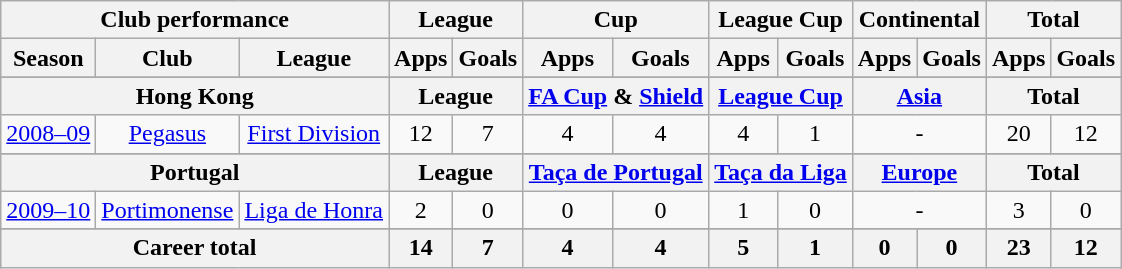<table class="wikitable" style="text-align:center">
<tr>
<th colspan=3>Club performance</th>
<th colspan=2>League</th>
<th colspan=2>Cup</th>
<th colspan=2>League Cup</th>
<th colspan=2>Continental</th>
<th colspan=2>Total</th>
</tr>
<tr>
<th>Season</th>
<th>Club</th>
<th>League</th>
<th>Apps</th>
<th>Goals</th>
<th>Apps</th>
<th>Goals</th>
<th>Apps</th>
<th>Goals</th>
<th>Apps</th>
<th>Goals</th>
<th>Apps</th>
<th>Goals</th>
</tr>
<tr>
</tr>
<tr>
</tr>
<tr>
<th colspan=3>Hong Kong</th>
<th colspan=2>League</th>
<th colspan=2><a href='#'>FA Cup</a> & <a href='#'>Shield</a></th>
<th colspan=2><a href='#'>League Cup</a></th>
<th colspan=2><a href='#'>Asia</a></th>
<th colspan=2>Total</th>
</tr>
<tr>
<td><a href='#'>2008–09</a></td>
<td><a href='#'>Pegasus</a></td>
<td><a href='#'>First Division</a></td>
<td>12</td>
<td>7</td>
<td>4</td>
<td>4</td>
<td>4</td>
<td>1</td>
<td colspan="2">-</td>
<td>20</td>
<td>12</td>
</tr>
<tr>
</tr>
<tr>
<th colspan=3>Portugal</th>
<th colspan=2>League</th>
<th colspan=2><a href='#'>Taça de Portugal</a></th>
<th colspan=2><a href='#'>Taça da Liga</a></th>
<th colspan=2><a href='#'>Europe</a></th>
<th colspan=2>Total</th>
</tr>
<tr>
<td><a href='#'>2009–10</a></td>
<td><a href='#'>Portimonense</a></td>
<td><a href='#'>Liga de Honra</a></td>
<td>2</td>
<td>0</td>
<td>0</td>
<td>0</td>
<td>1</td>
<td>0</td>
<td colspan="2">-</td>
<td>3</td>
<td>0</td>
</tr>
<tr>
</tr>
<tr>
<th colspan=3>Career total</th>
<th>14</th>
<th>7</th>
<th>4</th>
<th>4</th>
<th>5</th>
<th>1</th>
<th>0</th>
<th>0</th>
<th>23</th>
<th>12</th>
</tr>
</table>
